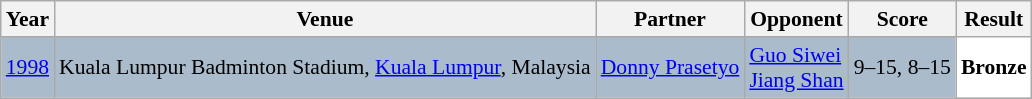<table class="sortable wikitable" style="font-size: 90%;">
<tr>
<th>Year</th>
<th>Venue</th>
<th>Partner</th>
<th>Opponent</th>
<th>Score</th>
<th>Result</th>
</tr>
<tr style="background:#AABBCC">
<td align="center"><a href='#'>1998</a></td>
<td align="left">Kuala Lumpur Badminton Stadium, <a href='#'>Kuala Lumpur</a>, Malaysia</td>
<td align="left"> <a href='#'>Donny Prasetyo</a></td>
<td align="left"> <a href='#'>Guo Siwei</a><br> <a href='#'>Jiang Shan</a></td>
<td align="left">9–15, 8–15</td>
<td style="text-align:left; background:white"> <strong>Bronze</strong></td>
</tr>
</table>
